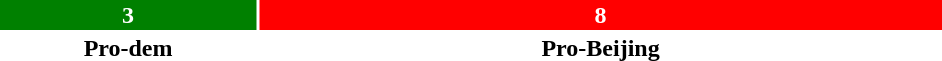<table style="width:50%; text-align:center;">
<tr style="color:white;">
<td style="background:green; width:27.28%;"><strong>3</strong></td>
<td style="background:red; width:72.72%;"><strong>8</strong></td>
</tr>
<tr>
<td><span><strong>Pro-dem</strong></span></td>
<td><span><strong>Pro-Beijing</strong></span></td>
</tr>
</table>
